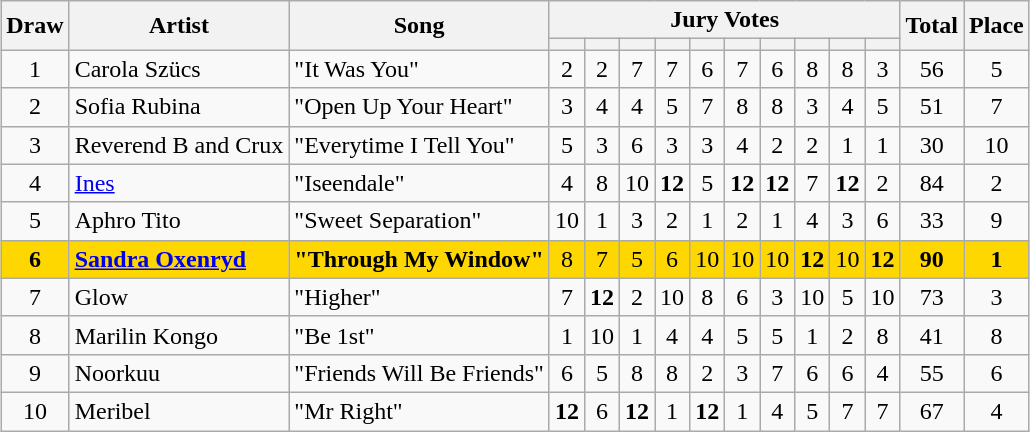<table class="sortable wikitable" style="margin: 1em auto 1em auto; text-align:center">
<tr>
<th rowspan="2">Draw</th>
<th rowspan="2">Artist</th>
<th rowspan="2">Song</th>
<th colspan="10">Jury Votes</th>
<th rowspan="2">Total</th>
<th rowspan="2">Place</th>
</tr>
<tr>
<th></th>
<th></th>
<th></th>
<th></th>
<th></th>
<th></th>
<th></th>
<th></th>
<th></th>
<th></th>
</tr>
<tr>
<td>1</td>
<td align="left">Carola Szücs</td>
<td align="left">"It Was You"</td>
<td>2</td>
<td>2</td>
<td>7</td>
<td>7</td>
<td>6</td>
<td>7</td>
<td>6</td>
<td>8</td>
<td>8</td>
<td>3</td>
<td>56</td>
<td>5</td>
</tr>
<tr>
<td>2</td>
<td align="left">Sofia Rubina</td>
<td align="left">"Open Up Your Heart"</td>
<td>3</td>
<td>4</td>
<td>4</td>
<td>5</td>
<td>7</td>
<td>8</td>
<td>8</td>
<td>3</td>
<td>4</td>
<td>5</td>
<td>51</td>
<td>7</td>
</tr>
<tr>
<td>3</td>
<td align="left">Reverend B and Crux</td>
<td align="left">"Everytime I Tell You"</td>
<td>5</td>
<td>3</td>
<td>6</td>
<td>3</td>
<td>3</td>
<td>4</td>
<td>2</td>
<td>2</td>
<td>1</td>
<td>1</td>
<td>30</td>
<td>10</td>
</tr>
<tr>
<td>4</td>
<td align="left"><a href='#'>Ines</a></td>
<td align="left">"Iseendale"</td>
<td>4</td>
<td>8</td>
<td>10</td>
<td><strong>12</strong></td>
<td>5</td>
<td><strong>12</strong></td>
<td><strong>12</strong></td>
<td>7</td>
<td><strong>12</strong></td>
<td>2</td>
<td>84</td>
<td>2</td>
</tr>
<tr>
<td>5</td>
<td align="left">Aphro Tito</td>
<td align="left">"Sweet Separation"</td>
<td>10</td>
<td>1</td>
<td>3</td>
<td>2</td>
<td>1</td>
<td>2</td>
<td>1</td>
<td>4</td>
<td>3</td>
<td>6</td>
<td>33</td>
<td>9</td>
</tr>
<tr style="background:gold;">
<td><strong>6</strong></td>
<td align="left"><strong><a href='#'>Sandra Oxenryd</a></strong></td>
<td align="left"><strong>"Through My Window"</strong></td>
<td>8</td>
<td>7</td>
<td>5</td>
<td>6</td>
<td>10</td>
<td>10</td>
<td>10</td>
<td><strong>12</strong></td>
<td>10</td>
<td><strong>12</strong></td>
<td><strong>90</strong></td>
<td><strong>1</strong></td>
</tr>
<tr>
<td>7</td>
<td align="left">Glow</td>
<td align="left">"Higher"</td>
<td>7</td>
<td><strong>12</strong></td>
<td>2</td>
<td>10</td>
<td>8</td>
<td>6</td>
<td>3</td>
<td>10</td>
<td>5</td>
<td>10</td>
<td>73</td>
<td>3</td>
</tr>
<tr>
<td>8</td>
<td align="left">Marilin Kongo</td>
<td align="left">"Be 1st"</td>
<td>1</td>
<td>10</td>
<td>1</td>
<td>4</td>
<td>4</td>
<td>5</td>
<td>5</td>
<td>1</td>
<td>2</td>
<td>8</td>
<td>41</td>
<td>8</td>
</tr>
<tr>
<td>9</td>
<td align="left">Noorkuu</td>
<td align="left">"Friends Will Be Friends"</td>
<td>6</td>
<td>5</td>
<td>8</td>
<td>8</td>
<td>2</td>
<td>3</td>
<td>7</td>
<td>6</td>
<td>6</td>
<td>4</td>
<td>55</td>
<td>6</td>
</tr>
<tr>
<td>10</td>
<td align="left">Meribel</td>
<td align="left">"Mr Right"</td>
<td><strong>12</strong></td>
<td>6</td>
<td><strong>12</strong></td>
<td>1</td>
<td><strong>12</strong></td>
<td>1</td>
<td>4</td>
<td>5</td>
<td>7</td>
<td>7</td>
<td>67</td>
<td>4</td>
</tr>
</table>
